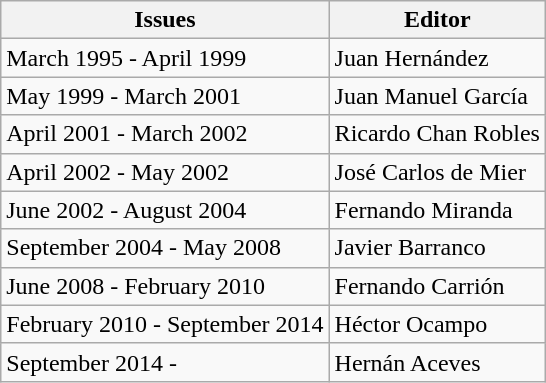<table class=wikitable align=center>
<tr>
<th>Issues</th>
<th>Editor</th>
</tr>
<tr>
<td>March 1995 - April 1999</td>
<td>Juan Hernández</td>
</tr>
<tr>
<td>May 1999 - March 2001</td>
<td>Juan Manuel García</td>
</tr>
<tr>
<td>April 2001 - March 2002</td>
<td>Ricardo Chan Robles</td>
</tr>
<tr>
<td>April 2002 - May 2002</td>
<td>José Carlos de Mier</td>
</tr>
<tr>
<td>June 2002 - August 2004</td>
<td>Fernando Miranda</td>
</tr>
<tr>
<td>September 2004 - May 2008</td>
<td>Javier Barranco</td>
</tr>
<tr>
<td>June 2008 - February 2010</td>
<td>Fernando Carrión</td>
</tr>
<tr>
<td>February 2010 - September 2014</td>
<td>Héctor Ocampo</td>
</tr>
<tr>
<td>September 2014 -</td>
<td>Hernán Aceves</td>
</tr>
</table>
